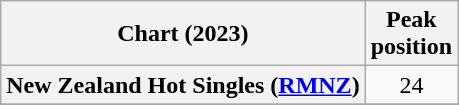<table class="wikitable sortable plainrowheaders" style="text-align:center">
<tr>
<th scope="col">Chart (2023)</th>
<th scope="col">Peak<br>position</th>
</tr>
<tr>
<th scope="row">New Zealand Hot Singles (<a href='#'>RMNZ</a>)</th>
<td>24</td>
</tr>
<tr>
</tr>
<tr>
</tr>
</table>
